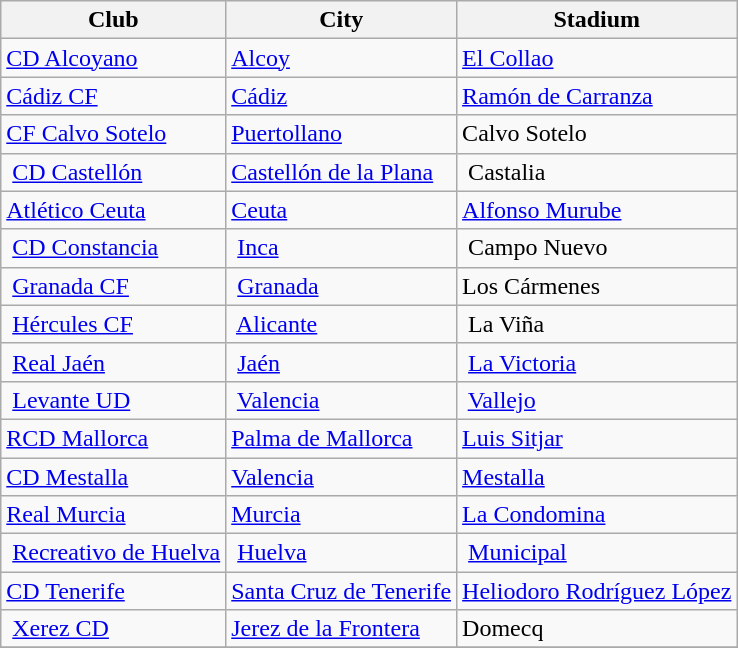<table class="wikitable sortable" style="text-align: left;">
<tr>
<th>Club</th>
<th>City</th>
<th>Stadium</th>
</tr>
<tr>
<td><a href='#'>CD Alcoyano</a></td>
<td><a href='#'>Alcoy</a></td>
<td><a href='#'>El Collao</a></td>
</tr>
<tr>
<td><a href='#'>Cádiz CF</a></td>
<td><a href='#'>Cádiz</a></td>
<td><a href='#'>Ramón de Carranza</a></td>
</tr>
<tr>
<td><a href='#'>CF Calvo Sotelo</a></td>
<td><a href='#'>Puertollano</a></td>
<td>Calvo Sotelo</td>
</tr>
<tr>
<td> <a href='#'>CD Castellón</a></td>
<td><a href='#'>Castellón de la Plana</a></td>
<td> Castalia</td>
</tr>
<tr>
<td><a href='#'>Atlético Ceuta</a></td>
<td><a href='#'>Ceuta</a></td>
<td><a href='#'>Alfonso Murube</a></td>
</tr>
<tr>
<td> <a href='#'>CD Constancia</a></td>
<td> <a href='#'>Inca</a></td>
<td> Campo Nuevo</td>
</tr>
<tr>
<td> <a href='#'>Granada CF</a></td>
<td> <a href='#'>Granada</a></td>
<td>Los Cármenes</td>
</tr>
<tr>
<td> <a href='#'>Hércules CF</a></td>
<td> <a href='#'>Alicante</a></td>
<td> La Viña</td>
</tr>
<tr>
<td> <a href='#'>Real Jaén</a></td>
<td> <a href='#'>Jaén</a></td>
<td> <a href='#'>La Victoria</a></td>
</tr>
<tr>
<td> <a href='#'>Levante UD</a></td>
<td> <a href='#'>Valencia</a></td>
<td> <a href='#'>Vallejo</a></td>
</tr>
<tr>
<td><a href='#'>RCD Mallorca</a></td>
<td><a href='#'>Palma de Mallorca</a></td>
<td><a href='#'>Luis Sitjar</a></td>
</tr>
<tr>
<td><a href='#'>CD Mestalla</a></td>
<td><a href='#'>Valencia</a></td>
<td><a href='#'>Mestalla</a></td>
</tr>
<tr>
<td><a href='#'>Real Murcia</a></td>
<td><a href='#'>Murcia</a></td>
<td><a href='#'>La Condomina</a></td>
</tr>
<tr>
<td> <a href='#'>Recreativo de Huelva</a></td>
<td> <a href='#'>Huelva</a></td>
<td> <a href='#'>Municipal</a></td>
</tr>
<tr>
<td><a href='#'>CD Tenerife</a></td>
<td><a href='#'>Santa Cruz de Tenerife</a></td>
<td><a href='#'>Heliodoro Rodríguez López</a></td>
</tr>
<tr>
<td> <a href='#'>Xerez CD</a></td>
<td><a href='#'>Jerez de la Frontera</a></td>
<td>Domecq</td>
</tr>
<tr>
</tr>
</table>
